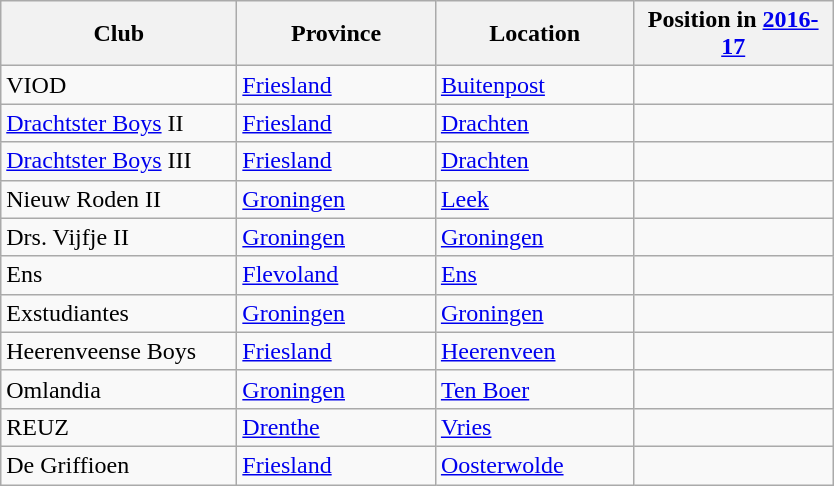<table class="wikitable sortable">
<tr>
<th width=150>Club</th>
<th width=125>Province</th>
<th width=125>Location</th>
<th width=125>Position in <a href='#'>2016-17</a></th>
</tr>
<tr>
<td>VIOD</td>
<td> <a href='#'>Friesland</a></td>
<td><a href='#'>Buitenpost</a></td>
<td></td>
</tr>
<tr>
<td><a href='#'>Drachtster Boys</a> II</td>
<td> <a href='#'>Friesland</a></td>
<td><a href='#'>Drachten</a></td>
<td></td>
</tr>
<tr>
<td><a href='#'>Drachtster Boys</a> III</td>
<td> <a href='#'>Friesland</a></td>
<td><a href='#'>Drachten</a></td>
<td></td>
</tr>
<tr>
<td>Nieuw Roden II</td>
<td> <a href='#'>Groningen</a></td>
<td><a href='#'>Leek</a></td>
<td></td>
</tr>
<tr>
<td>Drs. Vijfje II</td>
<td> <a href='#'>Groningen</a></td>
<td><a href='#'>Groningen</a></td>
<td></td>
</tr>
<tr>
<td>Ens</td>
<td> <a href='#'>Flevoland</a></td>
<td><a href='#'>Ens</a></td>
<td></td>
</tr>
<tr>
<td>Exstudiantes</td>
<td> <a href='#'>Groningen</a></td>
<td><a href='#'>Groningen</a></td>
<td></td>
</tr>
<tr>
<td>Heerenveense Boys</td>
<td> <a href='#'>Friesland</a></td>
<td><a href='#'>Heerenveen</a></td>
<td></td>
</tr>
<tr>
<td>Omlandia</td>
<td> <a href='#'>Groningen</a></td>
<td><a href='#'>Ten Boer</a></td>
<td></td>
</tr>
<tr>
<td>REUZ</td>
<td> <a href='#'>Drenthe</a></td>
<td><a href='#'>Vries</a></td>
<td></td>
</tr>
<tr>
<td>De Griffioen</td>
<td> <a href='#'>Friesland</a></td>
<td><a href='#'>Oosterwolde</a></td>
<td></td>
</tr>
</table>
